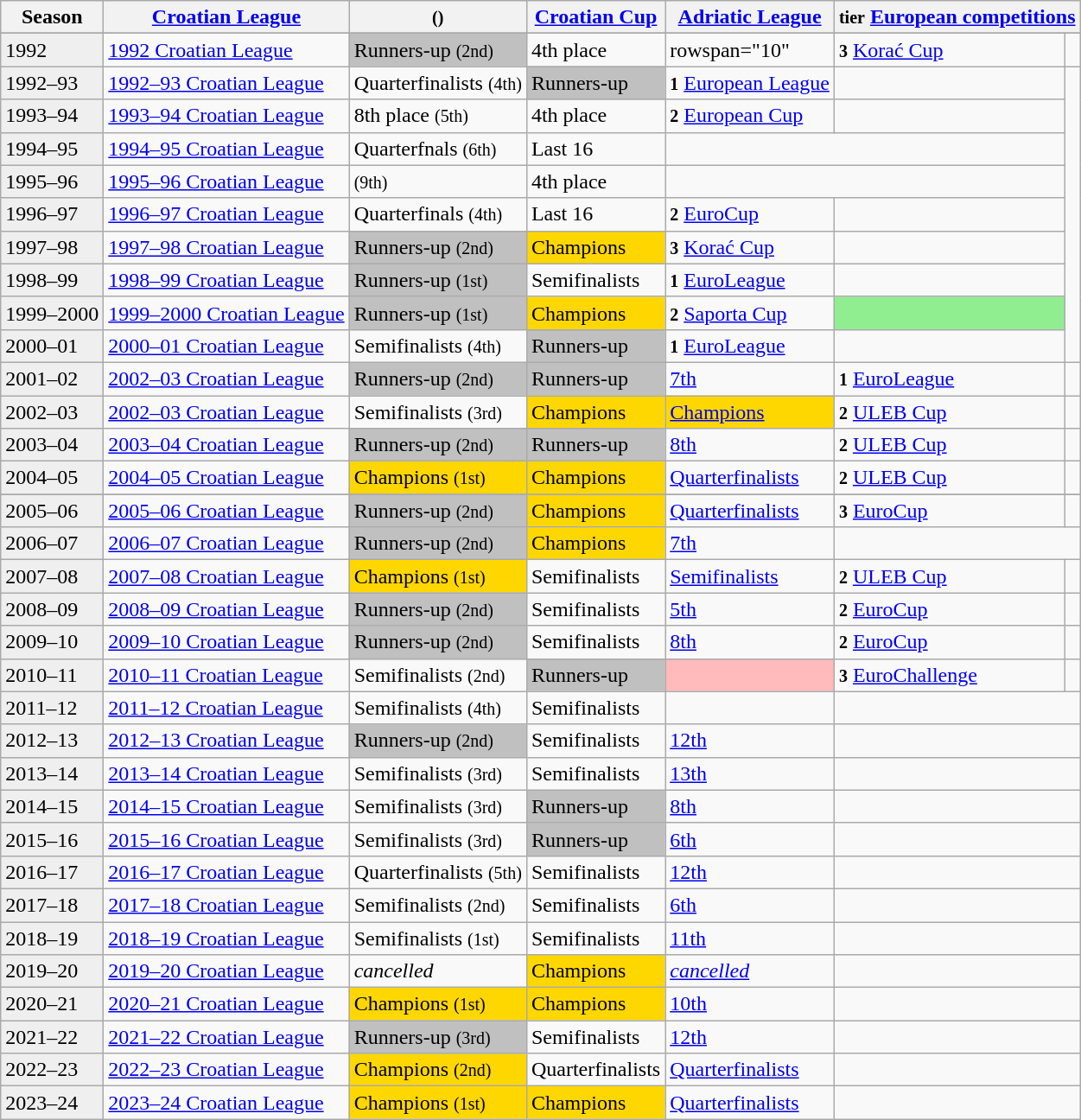<table class="wikitable">
<tr>
<th>Season</th>
<th><a href='#'>Croatian League</a></th>
<th><small>()</small></th>
<th><a href='#'>Croatian Cup</a></th>
<th><a href='#'>Adriatic League</a></th>
<th colspan=2><small>tier</small> <a href='#'>European competitions</a></th>
</tr>
<tr>
</tr>
<tr>
<td style="background:#EFEFEF;">1992</td>
<td><a href='#'>1992 Croatian League</a></td>
<td bgcolor=silver>Runners-up <small>(2nd)</small></td>
<td>4th place</td>
<td>rowspan="10"</td>
<td><small><strong>3</strong></small> <a href='#'>Korać Cup</a></td>
<td align=center></td>
</tr>
<tr>
<td style="background:#EFEFEF;">1992–93</td>
<td><a href='#'>1992–93 Croatian League</a></td>
<td>Quarterfinalists <small>(4th)</small></td>
<td bgcolor=silver>Runners-up</td>
<td><small><strong>1</strong></small> <a href='#'>European League</a></td>
<td align=center></td>
</tr>
<tr>
<td style="background:#EFEFEF;">1993–94</td>
<td><a href='#'>1993–94 Croatian League</a></td>
<td>8th place <small>(5th)</small></td>
<td>4th place</td>
<td><small><strong>2</strong></small> <a href='#'>European Cup</a></td>
<td align=center></td>
</tr>
<tr>
<td style="background:#EFEFEF;">1994–95</td>
<td><a href='#'>1994–95 Croatian League</a></td>
<td>Quarterfnals <small>(6th)</small></td>
<td>Last 16</td>
<td colspan="2"></td>
</tr>
<tr>
<td style="background:#EFEFEF;">1995–96</td>
<td><a href='#'>1995–96 Croatian League</a></td>
<td> <small>(9th)</small></td>
<td>4th place</td>
<td colspan="2"></td>
</tr>
<tr>
<td style="background:#EFEFEF;">1996–97</td>
<td><a href='#'>1996–97 Croatian League</a></td>
<td>Quarterfinals <small>(4th)</small></td>
<td>Last 16</td>
<td><small><strong>2</strong></small> <a href='#'>EuroCup</a></td>
<td align=center></td>
</tr>
<tr>
<td style="background:#EFEFEF;">1997–98</td>
<td><a href='#'>1997–98 Croatian League</a></td>
<td bgcolor=silver>Runners-up <small>(2nd)</small></td>
<td bgcolor=gold>Champions</td>
<td><small><strong>3</strong></small> <a href='#'>Korać Cup</a></td>
<td align=center></td>
</tr>
<tr>
<td style="background:#EFEFEF;">1998–99</td>
<td><a href='#'>1998–99 Croatian League</a></td>
<td bgcolor=silver>Runners-up <small>(1st)</small></td>
<td>Semifinalists</td>
<td><small><strong>1</strong></small> <a href='#'>EuroLeague</a></td>
<td align=center></td>
</tr>
<tr>
<td style="background:#EFEFEF;">1999–2000</td>
<td><a href='#'>1999–2000 Croatian League</a></td>
<td bgcolor=silver>Runners-up <small>(1st)</small></td>
<td bgcolor=gold>Champions</td>
<td><small><strong>2</strong></small> <a href='#'>Saporta Cup</a></td>
<td bgcolor=lightgreen align=center></td>
</tr>
<tr>
<td style="background:#EFEFEF;">2000–01</td>
<td><a href='#'>2000–01 Croatian League</a></td>
<td>Semifinalists <small>(4th)</small></td>
<td bgcolor=silver>Runners-up</td>
<td><small><strong>1</strong></small> <a href='#'>EuroLeague</a></td>
<td align=center></td>
</tr>
<tr>
<td style="background:#EFEFEF;">2001–02</td>
<td><a href='#'>2002–03 Croatian League</a></td>
<td bgcolor=silver>Runners-up <small>(2nd)</small></td>
<td bgcolor=silver>Runners-up</td>
<td><a href='#'>7th</a></td>
<td><small><strong>1</strong></small> <a href='#'>EuroLeague</a></td>
<td align=center></td>
</tr>
<tr>
<td style="background:#EFEFEF;">2002–03</td>
<td><a href='#'>2002–03 Croatian League</a></td>
<td>Semifinalists <small>(3rd)</small></td>
<td bgcolor=gold>Champions</td>
<td bgcolor=gold><a href='#'>Champions</a></td>
<td><small><strong>2</strong></small> <a href='#'>ULEB Cup</a></td>
<td align=center></td>
</tr>
<tr>
<td style="background:#EFEFEF;">2003–04</td>
<td><a href='#'>2003–04 Croatian League</a></td>
<td bgcolor=silver>Runners-up <small>(2nd)</small></td>
<td bgcolor=silver>Runners-up</td>
<td><a href='#'>8th</a></td>
<td><small><strong>2</strong></small> <a href='#'>ULEB Cup</a></td>
<td align=center></td>
</tr>
<tr>
<td style="background:#EFEFEF;">2004–05</td>
<td><a href='#'>2004–05 Croatian League</a></td>
<td bgcolor=gold>Champions <small>(1st)</small></td>
<td bgcolor=gold>Champions</td>
<td><a href='#'>Quarterfinalists</a></td>
<td><small><strong>2</strong></small> <a href='#'>ULEB Cup</a></td>
<td align=center></td>
</tr>
<tr>
</tr>
<tr>
<td style="background:#EFEFEF;">2005–06</td>
<td><a href='#'>2005–06 Croatian League</a></td>
<td bgcolor=silver>Runners-up <small>(2nd)</small></td>
<td bgcolor=gold>Champions</td>
<td><a href='#'>Quarterfinalists</a></td>
<td><small><strong>3</strong></small> <a href='#'>EuroCup</a></td>
<td align=center></td>
</tr>
<tr>
<td style="background:#EFEFEF;">2006–07</td>
<td><a href='#'>2006–07 Croatian League</a></td>
<td bgcolor=silver>Runners-up <small>(2nd)</small></td>
<td bgcolor=gold>Champions</td>
<td><a href='#'>7th</a></td>
<td colspan="2"></td>
</tr>
<tr>
<td style="background:#EFEFEF;">2007–08</td>
<td><a href='#'>2007–08 Croatian League</a></td>
<td bgcolor=gold>Champions <small>(1st)</small></td>
<td>Semifinalists</td>
<td><a href='#'>Semifinalists</a></td>
<td><small><strong>2</strong></small> <a href='#'>ULEB Cup</a></td>
<td align=center></td>
</tr>
<tr>
<td style="background:#EFEFEF;">2008–09</td>
<td><a href='#'>2008–09 Croatian League</a></td>
<td bgcolor=silver>Runners-up <small>(2nd)</small></td>
<td>Semifinalists</td>
<td><a href='#'>5th</a></td>
<td><small><strong>2</strong></small> <a href='#'>EuroCup</a></td>
<td align=center></td>
</tr>
<tr>
<td style="background:#EFEFEF;">2009–10</td>
<td><a href='#'>2009–10 Croatian League</a></td>
<td bgcolor=silver>Runners-up <small>(2nd)</small></td>
<td>Semifinalists</td>
<td><a href='#'>8th</a></td>
<td><small><strong>2</strong></small> <a href='#'>EuroCup</a></td>
<td align=center></td>
</tr>
<tr>
<td style="background:#EFEFEF;">2010–11</td>
<td><a href='#'>2010–11 Croatian League</a></td>
<td>Semifinalists <small>(2nd)</small></td>
<td bgcolor=silver>Runners-up</td>
<td bgcolor="#FFBBBB"><a href='#'></a></td>
<td><small><strong>3</strong></small> <a href='#'>EuroChallenge</a></td>
<td align=center></td>
</tr>
<tr>
<td style="background:#EFEFEF;">2011–12</td>
<td><a href='#'>2011–12 Croatian League</a></td>
<td>Semifinalists <small>(4th)</small></td>
<td>Semifinalists</td>
<td></td>
<td colspan="2"></td>
</tr>
<tr>
<td style="background:#EFEFEF;">2012–13</td>
<td><a href='#'>2012–13 Croatian League</a></td>
<td bgcolor=silver>Runners-up <small>(2nd)</small></td>
<td>Semifinalists</td>
<td><a href='#'>12th</a></td>
<td colspan="2"></td>
</tr>
<tr>
<td style="background:#EFEFEF;">2013–14</td>
<td><a href='#'>2013–14 Croatian League</a></td>
<td>Semifinalists <small>(3rd)</small></td>
<td>Semifinalists</td>
<td><a href='#'>13th</a></td>
<td colspan="2"></td>
</tr>
<tr>
<td style="background:#EFEFEF;">2014–15</td>
<td><a href='#'>2014–15 Croatian League</a></td>
<td>Semifinalists <small>(3rd)</small></td>
<td bgcolor=silver>Runners-up</td>
<td><a href='#'>8th</a></td>
<td colspan="2"></td>
</tr>
<tr>
<td style="background:#EFEFEF;">2015–16</td>
<td><a href='#'>2015–16 Croatian League</a></td>
<td>Semifinalists <small>(3rd)</small></td>
<td bgcolor=silver>Runners-up</td>
<td><a href='#'>6th</a></td>
<td colspan="2"></td>
</tr>
<tr>
<td style="background:#EFEFEF;">2016–17</td>
<td><a href='#'>2016–17 Croatian League</a></td>
<td>Quarterfinalists <small>(5th)</small></td>
<td>Semifinalists</td>
<td><a href='#'>12th</a></td>
<td colspan="2"></td>
</tr>
<tr>
<td style="background:#EFEFEF;">2017–18</td>
<td><a href='#'>2017–18 Croatian League</a></td>
<td>Semifinalists <small>(2nd)</small></td>
<td>Semifinalists</td>
<td><a href='#'>6th</a></td>
<td colspan="2"></td>
</tr>
<tr>
<td style="background:#EFEFEF;">2018–19</td>
<td><a href='#'>2018–19 Croatian League</a></td>
<td>Semifinalists <small>(1st)</small></td>
<td>Semifinalists</td>
<td><a href='#'>11th</a></td>
<td colspan="2"></td>
</tr>
<tr>
<td style="background:#EFEFEF;">2019–20</td>
<td><a href='#'>2019–20 Croatian League</a></td>
<td><em>cancelled</em></td>
<td bgcolor=gold>Champions</td>
<td><em><a href='#'>cancelled</a></em></td>
<td colspan="2"></td>
</tr>
<tr>
<td style="background:#EFEFEF;">2020–21</td>
<td><a href='#'>2020–21 Croatian League</a></td>
<td bgcolor=gold>Champions <small>(1st)</small></td>
<td bgcolor=gold>Champions</td>
<td><a href='#'>10th</a></td>
<td colspan="2"></td>
</tr>
<tr>
<td style="background:#EFEFEF;">2021–22</td>
<td><a href='#'>2021–22 Croatian League</a></td>
<td bgcolor=silver>Runners-up <small>(3rd)</small></td>
<td>Semifinalists</td>
<td><a href='#'>12th</a></td>
<td colspan="2"></td>
</tr>
<tr>
<td style="background:#EFEFEF;">2022–23</td>
<td><a href='#'>2022–23 Croatian League</a></td>
<td bgcolor=gold>Champions <small>(2nd)</small></td>
<td>Quarterfinalists</td>
<td><a href='#'>Quarterfinalists</a></td>
<td colspan="2"></td>
</tr>
<tr>
<td style="background:#EFEFEF;">2023–24</td>
<td><a href='#'>2023–24 Croatian League</a></td>
<td bgcolor=gold>Champions <small>(1st)</small></td>
<td bgcolor=gold>Champions</td>
<td><a href='#'>Quarterfinalists</a></td>
<td colspan="2"></td>
</tr>
</table>
